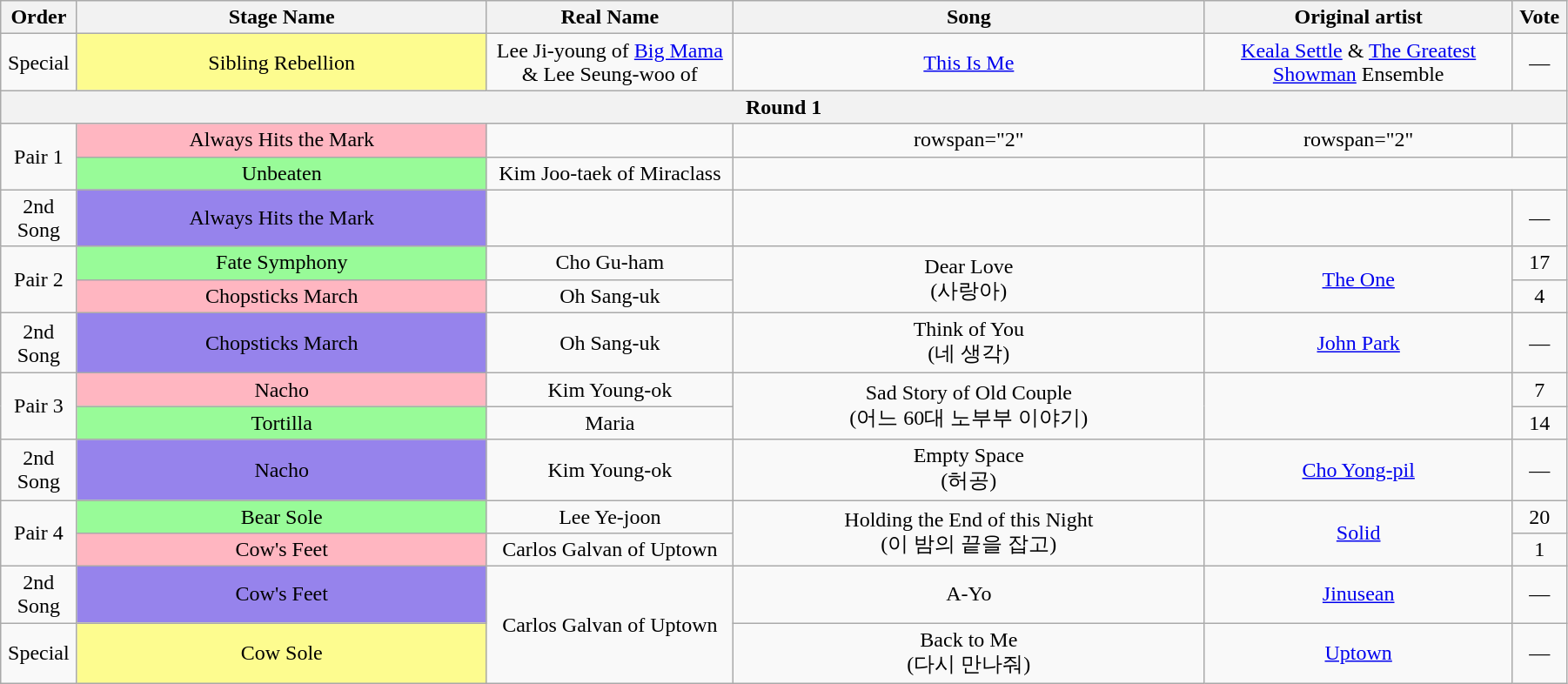<table class="wikitable" style="text-align:center; width:95%;">
<tr>
<th style="width:1%;">Order</th>
<th style="width:20%;">Stage Name</th>
<th style="width:12%;">Real Name</th>
<th style="width:23%;">Song</th>
<th style="width:15%;">Original artist</th>
<th style="width:1%;">Vote</th>
</tr>
<tr>
<td>Special</td>
<td bgcolor="#FDFC8F">Sibling Rebellion</td>
<td>Lee Ji-young of <a href='#'>Big Mama</a> & Lee Seung-woo of </td>
<td><a href='#'>This Is Me</a></td>
<td><a href='#'>Keala Settle</a> & <a href='#'>The Greatest Showman</a> Ensemble</td>
<td>—</td>
</tr>
<tr>
<th colspan=6>Round 1</th>
</tr>
<tr>
<td rowspan=2>Pair 1</td>
<td bgcolor="lightpink">Always Hits the Mark</td>
<td></td>
<td>rowspan="2" </td>
<td>rowspan="2" </td>
<td></td>
</tr>
<tr>
<td bgcolor="palegreen">Unbeaten</td>
<td>Kim Joo-taek of Miraclass</td>
<td></td>
</tr>
<tr>
<td>2nd Song</td>
<td bgcolor="#9683EC">Always Hits the Mark</td>
<td></td>
<td></td>
<td></td>
<td>—</td>
</tr>
<tr>
<td rowspan=2>Pair 2</td>
<td bgcolor="palegreen">Fate Symphony</td>
<td>Cho Gu-ham</td>
<td rowspan=2>Dear Love<br>(사랑아)</td>
<td rowspan=2><a href='#'>The One</a></td>
<td>17</td>
</tr>
<tr>
<td bgcolor="lightpink">Chopsticks March</td>
<td>Oh Sang-uk</td>
<td>4</td>
</tr>
<tr>
<td>2nd Song</td>
<td bgcolor="#9683EC">Chopsticks March</td>
<td>Oh Sang-uk</td>
<td>Think of You<br>(네 생각)</td>
<td><a href='#'>John Park</a></td>
<td>—</td>
</tr>
<tr>
<td rowspan=2>Pair 3</td>
<td bgcolor="lightpink">Nacho</td>
<td>Kim Young-ok</td>
<td rowspan=2>Sad Story of Old Couple<br>(어느 60대 노부부 이야기)</td>
<td rowspan=2></td>
<td>7</td>
</tr>
<tr>
<td bgcolor="palegreen">Tortilla</td>
<td>Maria</td>
<td>14</td>
</tr>
<tr>
<td>2nd Song</td>
<td bgcolor="#9683EC">Nacho</td>
<td>Kim Young-ok</td>
<td>Empty Space<br>(허공)</td>
<td><a href='#'>Cho Yong-pil</a></td>
<td>—</td>
</tr>
<tr>
<td rowspan=2>Pair 4</td>
<td bgcolor="palegreen">Bear Sole</td>
<td>Lee Ye-joon</td>
<td rowspan=2>Holding the End of this Night<br>(이 밤의 끝을 잡고)</td>
<td rowspan=2><a href='#'>Solid</a></td>
<td>20</td>
</tr>
<tr>
<td bgcolor="lightpink">Cow's Feet</td>
<td>Carlos Galvan of Uptown</td>
<td>1</td>
</tr>
<tr>
<td>2nd Song</td>
<td bgcolor="#9683EC">Cow's Feet</td>
<td rowspan=2>Carlos Galvan of Uptown</td>
<td>A-Yo</td>
<td><a href='#'>Jinusean</a></td>
<td>—</td>
</tr>
<tr>
<td>Special</td>
<td bgcolor="#FDFC8F">Cow Sole</td>
<td>Back to Me<br>(다시 만나줘)</td>
<td><a href='#'>Uptown</a></td>
<td>—</td>
</tr>
</table>
